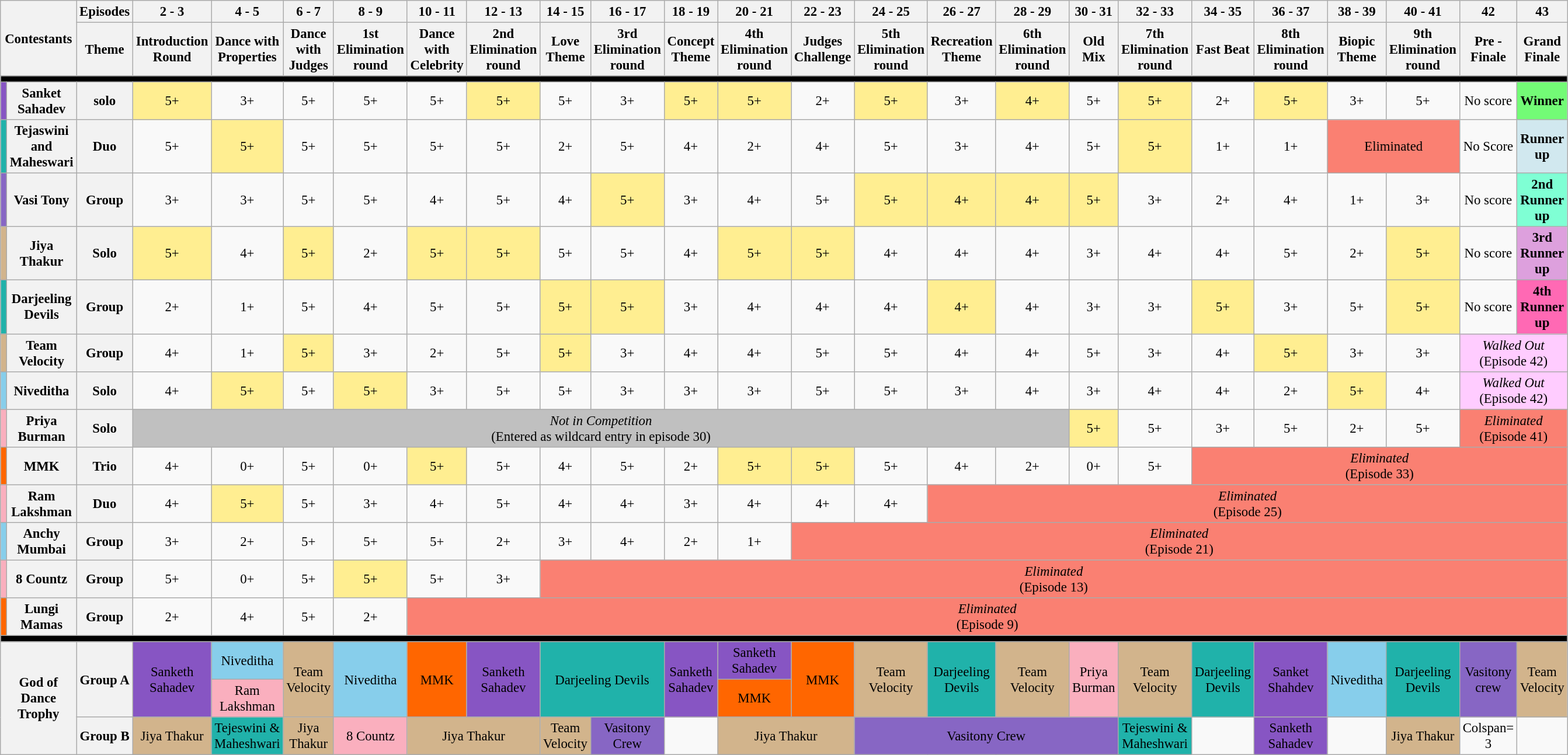<table class="wikitable" style="text-align:center; font-size:95%; width:55%;">
<tr>
<th colspan="2" rowspan="2">Contestants</th>
<th>Episodes</th>
<th>2 - 3</th>
<th>4 - 5</th>
<th>6 - 7</th>
<th>8 - 9</th>
<th>10 - 11</th>
<th>12 - 13</th>
<th>14 - 15</th>
<th>16 - 17</th>
<th>18 - 19</th>
<th>20 - 21</th>
<th>22 - 23</th>
<th>24 - 25</th>
<th>26 - 27</th>
<th>28 - 29</th>
<th>30 - 31</th>
<th>32 - 33</th>
<th>34 - 35</th>
<th>36 - 37</th>
<th>38 - 39</th>
<th>40 - 41</th>
<th>42</th>
<th>43</th>
</tr>
<tr>
<th>Theme</th>
<th>Introduction Round</th>
<th>Dance with Properties</th>
<th>Dance with Judges</th>
<th>1st Elimination round</th>
<th>Dance with Celebrity</th>
<th>2nd Elimination round</th>
<th>Love Theme</th>
<th>3rd Elimination round</th>
<th>Concept Theme</th>
<th>4th Elimination round</th>
<th>Judges Challenge</th>
<th>5th Elimination round</th>
<th>Recreation Theme</th>
<th>6th Elimination round</th>
<th>Old Mix</th>
<th>7th Elimination round</th>
<th>Fast Beat</th>
<th>8th Elimination round</th>
<th>Biopic Theme</th>
<th>9th Elimination round</th>
<th>Pre - Finale</th>
<th>Grand Finale</th>
</tr>
<tr>
<th colspan="25" style="background:#000;"></th>
</tr>
<tr>
<td style="background:#8755c3"></td>
<th>Sanket Sahadev</th>
<th>solo</th>
<td style="background:#ffee91;">5+</td>
<td>3+</td>
<td>5+</td>
<td>5+</td>
<td>5+</td>
<td style="background:#ffee91;">5+</td>
<td>5+</td>
<td>3+</td>
<td style="background:#ffee91;">5+</td>
<td style="background:#ffee91;">5+</td>
<td>2+</td>
<td style="background:#ffee91;">5+</td>
<td>3+</td>
<td style="background:#ffee91;">4+</td>
<td>5+</td>
<td style="background:#ffee91;">5+</td>
<td>2+</td>
<td style="background:#ffee91;">5+</td>
<td>3+</td>
<td>5+</td>
<td>No score</td>
<td style="background:#73FB76;"><strong>Winner</strong></td>
</tr>
<tr>
<td style="background:LightSeaGreen"></td>
<th>Tejaswini and Maheswari</th>
<th>Duo</th>
<td>5+</td>
<td style="background:#ffee91;">5+</td>
<td>5+</td>
<td>5+</td>
<td>5+</td>
<td>5+</td>
<td>2+</td>
<td>5+</td>
<td>4+</td>
<td>2+</td>
<td>4+</td>
<td>5+</td>
<td>3+</td>
<td>4+</td>
<td>5+</td>
<td style="background:#ffee91;">5+</td>
<td>1+</td>
<td>1+</td>
<td colspan="2" style="background:#FA8072">Eliminated</td>
<td>No Score</td>
<td style="background:#D1E8EF; text-align:center;"><strong>Runner up</strong></td>
</tr>
<tr>
<td style="background:#8766c4"></td>
<th>Vasi Tony</th>
<th>Group</th>
<td>3+</td>
<td>3+</td>
<td>5+</td>
<td>5+</td>
<td>4+</td>
<td>5+</td>
<td>4+</td>
<td style="background:#ffee91;">5+</td>
<td>3+</td>
<td>4+</td>
<td>5+</td>
<td style="background:#ffee91;">5+</td>
<td style="background:#ffee91;">4+</td>
<td style="background:#ffee91;">4+</td>
<td style="background:#ffee91;">5+</td>
<td>3+</td>
<td>2+</td>
<td>4+</td>
<td>1+</td>
<td>3+</td>
<td>No score</td>
<td style="background:#7FFFD4"; text-align:center;"><strong>2nd Runner up</strong></td>
</tr>
<tr>
<td style="background:Tan"></td>
<th>Jiya Thakur</th>
<th>Solo</th>
<td style="background:#ffee91;">5+</td>
<td>4+</td>
<td style="background:#ffee91;">5+</td>
<td>2+</td>
<td style="background:#ffee91;">5+</td>
<td style="background:#ffee91;">5+</td>
<td>5+</td>
<td>5+</td>
<td>4+</td>
<td style="background:#ffee91;">5+</td>
<td style="background:#ffee91;">5+</td>
<td>4+</td>
<td>4+</td>
<td>4+</td>
<td>3+</td>
<td>4+</td>
<td>4+</td>
<td>5+</td>
<td>2+</td>
<td style="background:#ffee91;">5+</td>
<td>No score</td>
<td style="background:#DDA0DD; text-align:center;"><strong>3rd Runner up</strong></td>
</tr>
<tr>
<td style="background:LightSeaGreen"></td>
<th>Darjeeling Devils</th>
<th>Group</th>
<td>2+</td>
<td>1+</td>
<td>5+</td>
<td>4+</td>
<td>5+</td>
<td>5+</td>
<td style="background:#ffee91;">5+</td>
<td style="background:#ffee91;">5+</td>
<td>3+</td>
<td>4+</td>
<td>4+</td>
<td>4+</td>
<td style="background:#ffee91;">4+</td>
<td>4+</td>
<td>3+</td>
<td>3+</td>
<td style="background:#ffee91;">5+</td>
<td>3+</td>
<td>5+</td>
<td style="background:#ffee91;">5+</td>
<td>No score</td>
<td style="background:#FF69B4; text-align:center;"><strong>4th Runner up</strong></td>
</tr>
<tr>
<td style="background:Tan"></td>
<th>Team Velocity</th>
<th>Group</th>
<td>4+</td>
<td>1+</td>
<td style="background:#ffee91;">5+</td>
<td>3+</td>
<td>2+</td>
<td>5+</td>
<td style="background:#ffee91;">5+</td>
<td>3+</td>
<td>4+</td>
<td>4+</td>
<td>5+</td>
<td>5+</td>
<td>4+</td>
<td>4+</td>
<td>5+</td>
<td>3+</td>
<td>4+</td>
<td style="background:#ffee91;">5+</td>
<td>3+</td>
<td>3+</td>
<td colspan="2" style="background:#fcf"><em>Walked Out</em><br>(Episode 42)</td>
</tr>
<tr>
<td style="background:#87ceeb"></td>
<th>Niveditha</th>
<th>Solo</th>
<td>4+</td>
<td style="background:#ffee91;">5+</td>
<td>5+</td>
<td style="background:#ffee91;">5+</td>
<td>3+</td>
<td>5+</td>
<td>5+</td>
<td>3+</td>
<td>3+</td>
<td>3+</td>
<td>5+</td>
<td>5+</td>
<td>3+</td>
<td>4+</td>
<td>3+</td>
<td>4+</td>
<td>4+</td>
<td>2+</td>
<td style="background:#ffee91;">5+</td>
<td>4+</td>
<td colspan="2" style="background:#fcf"><em>Walked Out</em><br>(Episode 42)</td>
</tr>
<tr>
<td style="background:#faafbe"></td>
<th>Priya Burman</th>
<th>Solo</th>
<td colspan="14" style="background:#c0c0c0;"><em>Not in Competition</em><br>(Entered as wildcard entry in episode 30)</td>
<td style="background:#ffee91;">5+</td>
<td>5+</td>
<td>3+</td>
<td>5+</td>
<td>2+</td>
<td>5+</td>
<td colspan="2" style="background:#FA8072"><em>Eliminated</em><br>(Episode 41)</td>
</tr>
<tr>
<td style="background:#f60"></td>
<th>MMK</th>
<th>Trio</th>
<td>4+</td>
<td>0+</td>
<td>5+</td>
<td>0+</td>
<td style="background:#ffee91;">5+</td>
<td>5+</td>
<td>4+</td>
<td>5+</td>
<td>2+</td>
<td style="background:#ffee91;">5+</td>
<td style="background:#ffee91;">5+</td>
<td>5+</td>
<td>4+</td>
<td>2+</td>
<td>0+</td>
<td>5+</td>
<td colspan="6" style="background:#FA8072"><em>Eliminated</em><br>(Episode 33)</td>
</tr>
<tr>
<td style="background:#faafbe"></td>
<th>Ram Lakshman</th>
<th>Duo</th>
<td>4+</td>
<td style="background:#ffee91;">5+</td>
<td>5+</td>
<td>3+</td>
<td>4+</td>
<td>5+</td>
<td>4+</td>
<td>4+</td>
<td>3+</td>
<td>4+</td>
<td>4+</td>
<td>4+</td>
<td colspan="10" style="background:#FA8072"><em>Eliminated</em><br>(Episode 25)</td>
</tr>
<tr>
<td style="background:#87ceeb"></td>
<th>Anchy Mumbai</th>
<th>Group</th>
<td>3+</td>
<td>2+</td>
<td>5+</td>
<td>5+</td>
<td>5+</td>
<td>2+</td>
<td>3+</td>
<td>4+</td>
<td>2+</td>
<td>1+</td>
<td colspan="12" style="background:#FA8072"><em>Eliminated</em><br>(Episode 21)</td>
</tr>
<tr>
<td style="background:#faafbe"></td>
<th>8 Countz</th>
<th>Group</th>
<td>5+</td>
<td>0+</td>
<td>5+</td>
<td style="background:#ffee91;">5+</td>
<td>5+</td>
<td>3+</td>
<td colspan="16" style="background:#FA8072"><em>Eliminated</em><br>(Episode 13)</td>
</tr>
<tr>
<td style="background:#f60"></td>
<th>Lungi Mamas</th>
<th>Group</th>
<td>2+</td>
<td>4+</td>
<td>5+</td>
<td>2+</td>
<td colspan="18" style="background:#FA8072"><em>Eliminated</em><br>(Episode 9)</td>
</tr>
<tr>
<th colspan="25" style="background:#000;"></th>
</tr>
<tr>
<th colspan="2" rowspan="3">God of Dance Trophy</th>
<th rowspan="2">Group A</th>
<td rowspan="2" style="background:#8755c3">Sanketh<br>Sahadev</td>
<td style="background:#87ceeb">Niveditha</td>
<td rowspan="2" style="background:Tan">Team<br>Velocity</td>
<td rowspan="2" style="background:#87ceeb">Niveditha</td>
<td rowspan="2" style="background:#f60">MMK</td>
<td rowspan="2" style="background:#8755c3">Sanketh<br>Sahadev</td>
<td colspan="2" rowspan="2" style="background:LightSeaGreen">Darjeeling Devils</td>
<td rowspan="2" style="background:#8755c3">Sanketh<br>Sahadev</td>
<td style="background:#8755c3">Sanketh<br>Sahadev</td>
<td rowspan="2" style="background:#f60">MMK</td>
<td rowspan="2" style="background:Tan">Team Velocity</td>
<td rowspan="2" style="background:LightSeaGreen">Darjeeling Devils</td>
<td rowspan="2" style="background:Tan">Team Velocity</td>
<td rowspan="2" style="background:#faafbe">Priya Burman</td>
<td rowspan="2" style="background:Tan">Team Velocity</td>
<td rowspan="2" style="background:LightSeaGreen">Darjeeling Devils</td>
<td rowspan="2" style="background:#8755c3">Sanket Shahdev</td>
<td rowspan="2" style="background:#87ceeb">Niveditha</td>
<td rowspan="2" style="background:LightSeaGreen">Darjeeling Devils</td>
<td rowspan="2" style="background:#8766c4">Vasitony crew</td>
<td rowspan="2" style="background:Tan">Team Velocity</td>
</tr>
<tr>
<td style="background:#faafbe">Ram Lakshman</td>
<td style="background:#f60">MMK</td>
</tr>
<tr>
<th>Group B</th>
<td style="background:Tan">Jiya Thakur</td>
<td style="background:LightSeaGreen">Tejeswini & Maheshwari</td>
<td style="background:Tan">Jiya Thakur</td>
<td style="background:#faafbe">8 Countz</td>
<td colspan="2" style="background:Tan">Jiya Thakur</td>
<td style="background:Tan">Team<br>Velocity</td>
<td style="background:#8766c4">Vasitony Crew</td>
<td></td>
<td colspan="2" style="background:Tan">Jiya Thakur</td>
<td colspan="4" style="background:#8766c4">Vasitony Crew</td>
<td style="background:LightSeaGreen">Tejeswini & Maheshwari</td>
<td></td>
<td style="background:#8755c3">Sanketh Sahadev</td>
<td></td>
<td style="background:Tan">Jiya Thakur</td>
<td>Colspan= 3 </td>
</tr>
</table>
